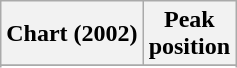<table class="wikitable sortable plainrowheaders" style="text-align:center">
<tr>
<th>Chart (2002)</th>
<th>Peak<br>position</th>
</tr>
<tr>
</tr>
<tr>
</tr>
<tr>
</tr>
<tr>
</tr>
</table>
